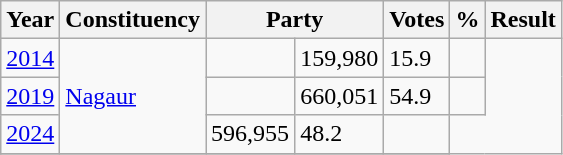<table class="wikitable">
<tr>
<th>Year</th>
<th>Constituency</th>
<th colspan=2>Party</th>
<th>Votes</th>
<th>%</th>
<th>Result</th>
</tr>
<tr>
<td><a href='#'>2014</a></td>
<td rowspan=3><a href='#'>Nagaur</a></td>
<td></td>
<td>159,980</td>
<td>15.9</td>
<td></td>
</tr>
<tr>
<td><a href='#'>2019</a></td>
<td></td>
<td>660,051</td>
<td>54.9</td>
<td></td>
</tr>
<tr>
<td><a href='#'>2024</a></td>
<td>596,955</td>
<td>48.2</td>
<td></td>
</tr>
<tr>
</tr>
</table>
